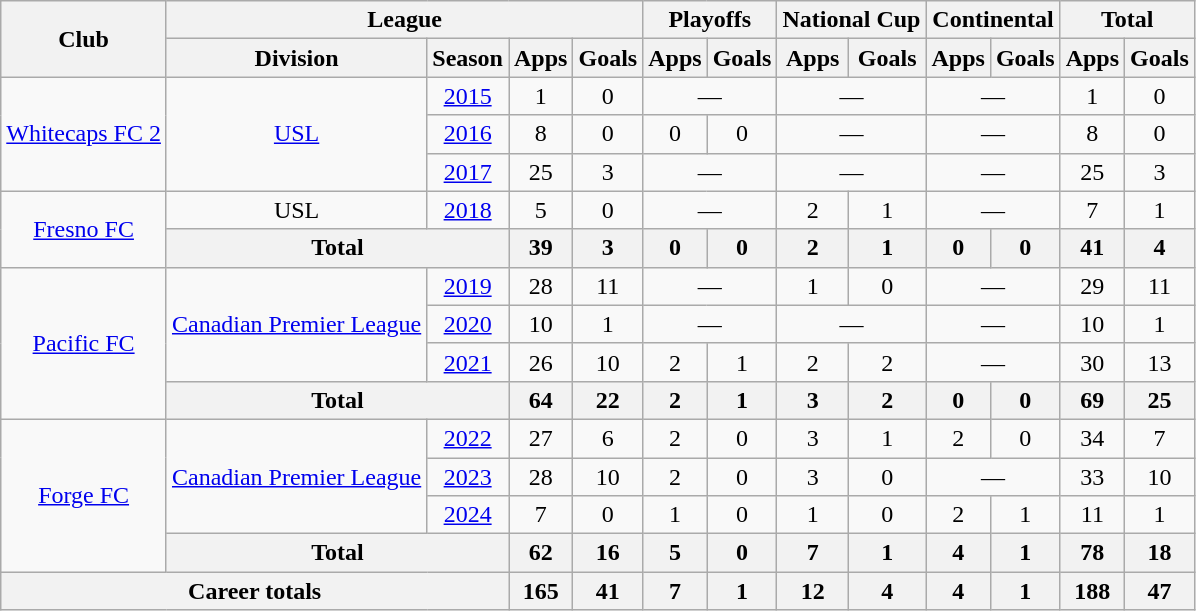<table class="wikitable" style="text-align: center;">
<tr>
<th rowspan="2">Club</th>
<th colspan="4">League</th>
<th colspan="2">Playoffs</th>
<th colspan="2">National Cup</th>
<th colspan="2">Continental</th>
<th colspan="2">Total</th>
</tr>
<tr>
<th>Division</th>
<th>Season</th>
<th>Apps</th>
<th>Goals</th>
<th>Apps</th>
<th>Goals</th>
<th>Apps</th>
<th>Goals</th>
<th>Apps</th>
<th>Goals</th>
<th>Apps</th>
<th>Goals</th>
</tr>
<tr>
<td rowspan="3"><a href='#'>Whitecaps FC 2</a></td>
<td rowspan="3"><a href='#'>USL</a></td>
<td><a href='#'>2015</a></td>
<td>1</td>
<td>0</td>
<td colspan="2">—</td>
<td colspan="2">—</td>
<td colspan="2">—</td>
<td>1</td>
<td>0</td>
</tr>
<tr>
<td><a href='#'>2016</a></td>
<td>8</td>
<td>0</td>
<td>0</td>
<td>0</td>
<td colspan="2">—</td>
<td colspan="2">—</td>
<td>8</td>
<td>0</td>
</tr>
<tr>
<td><a href='#'>2017</a></td>
<td>25</td>
<td>3</td>
<td colspan="2">—</td>
<td colspan="2">—</td>
<td colspan="2">—</td>
<td>25</td>
<td>3</td>
</tr>
<tr>
<td rowspan="2"><a href='#'>Fresno FC</a></td>
<td>USL</td>
<td><a href='#'>2018</a></td>
<td>5</td>
<td>0</td>
<td colspan="2">—</td>
<td>2</td>
<td>1</td>
<td colspan="2">—</td>
<td>7</td>
<td>1</td>
</tr>
<tr>
<th colspan="2">Total</th>
<th>39</th>
<th>3</th>
<th>0</th>
<th>0</th>
<th>2</th>
<th>1</th>
<th>0</th>
<th>0</th>
<th>41</th>
<th>4</th>
</tr>
<tr>
<td rowspan="4"><a href='#'>Pacific FC</a></td>
<td rowspan="3"><a href='#'>Canadian Premier League</a></td>
<td><a href='#'>2019</a></td>
<td>28</td>
<td>11</td>
<td colspan="2">—</td>
<td>1</td>
<td>0</td>
<td colspan="2">—</td>
<td>29</td>
<td>11</td>
</tr>
<tr>
<td><a href='#'>2020</a></td>
<td>10</td>
<td>1</td>
<td colspan="2">—</td>
<td colspan="2">—</td>
<td colspan="2">—</td>
<td>10</td>
<td>1</td>
</tr>
<tr>
<td><a href='#'>2021</a></td>
<td>26</td>
<td>10</td>
<td>2</td>
<td>1</td>
<td>2</td>
<td>2</td>
<td colspan="2">—</td>
<td>30</td>
<td>13</td>
</tr>
<tr>
<th colspan="2">Total</th>
<th>64</th>
<th>22</th>
<th>2</th>
<th>1</th>
<th>3</th>
<th>2</th>
<th>0</th>
<th>0</th>
<th>69</th>
<th>25</th>
</tr>
<tr>
<td rowspan="4"><a href='#'>Forge FC</a></td>
<td rowspan="3"><a href='#'>Canadian Premier League</a></td>
<td><a href='#'>2022</a></td>
<td>27</td>
<td>6</td>
<td>2</td>
<td>0</td>
<td>3</td>
<td>1</td>
<td>2</td>
<td>0</td>
<td>34</td>
<td>7</td>
</tr>
<tr>
<td><a href='#'>2023</a></td>
<td>28</td>
<td>10</td>
<td>2</td>
<td>0</td>
<td>3</td>
<td>0</td>
<td colspan="2">—</td>
<td>33</td>
<td>10</td>
</tr>
<tr>
<td><a href='#'>2024</a></td>
<td>7</td>
<td>0</td>
<td>1</td>
<td>0</td>
<td>1</td>
<td>0</td>
<td>2</td>
<td>1</td>
<td>11</td>
<td>1</td>
</tr>
<tr>
<th colspan="2">Total</th>
<th>62</th>
<th>16</th>
<th>5</th>
<th>0</th>
<th>7</th>
<th>1</th>
<th>4</th>
<th>1</th>
<th>78</th>
<th>18</th>
</tr>
<tr>
<th colspan="3">Career totals</th>
<th>165</th>
<th>41</th>
<th>7</th>
<th>1</th>
<th>12</th>
<th>4</th>
<th>4</th>
<th>1</th>
<th>188</th>
<th>47</th>
</tr>
</table>
